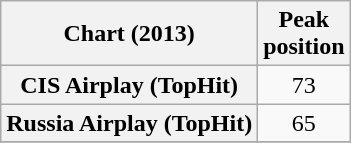<table class="wikitable plainrowheaders sortable" style="text-align:center">
<tr>
<th scope="col">Chart (2013)</th>
<th scope="col">Peak<br>position</th>
</tr>
<tr>
<th scope="row">CIS Airplay (TopHit)</th>
<td>73</td>
</tr>
<tr>
<th scope="row">Russia Airplay (TopHit)</th>
<td>65</td>
</tr>
<tr>
</tr>
</table>
